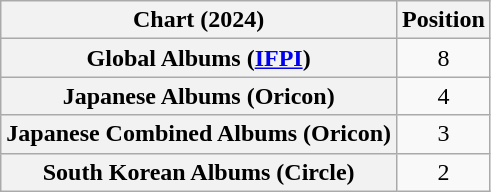<table class="wikitable sortable plainrowheaders" style="text-align:center">
<tr>
<th scope="col">Chart (2024)</th>
<th scope="col">Position</th>
</tr>
<tr>
<th scope="row">Global Albums (<a href='#'>IFPI</a>)</th>
<td>8</td>
</tr>
<tr>
<th scope="row">Japanese Albums (Oricon)</th>
<td>4</td>
</tr>
<tr>
<th scope="row">Japanese Combined Albums (Oricon)</th>
<td>3</td>
</tr>
<tr>
<th scope="row">South Korean Albums (Circle)</th>
<td>2</td>
</tr>
</table>
